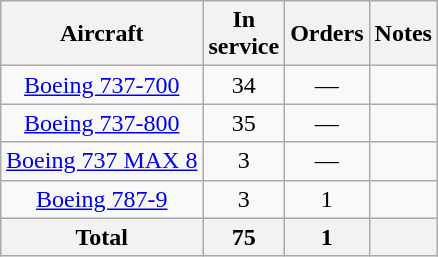<table class="wikitable" style="margin:1em auto;border-collapse:collapse;text-align:center;">
<tr>
<th>Aircraft</th>
<th style="width:30px;">In service</th>
<th style="width:30px;">Orders</th>
<th>Notes</th>
</tr>
<tr>
<td><a href='#'>Boeing 737-700</a></td>
<td>34</td>
<td>—</td>
<td></td>
</tr>
<tr>
<td><a href='#'>Boeing 737-800</a></td>
<td>35</td>
<td>—</td>
<td></td>
</tr>
<tr>
<td><a href='#'>Boeing 737 MAX 8</a></td>
<td>3</td>
<td>—</td>
<td></td>
</tr>
<tr>
<td><a href='#'>Boeing 787-9</a></td>
<td>3</td>
<td>1</td>
<td></td>
</tr>
<tr>
<th>Total</th>
<th>75</th>
<th>1</th>
<th></th>
</tr>
</table>
